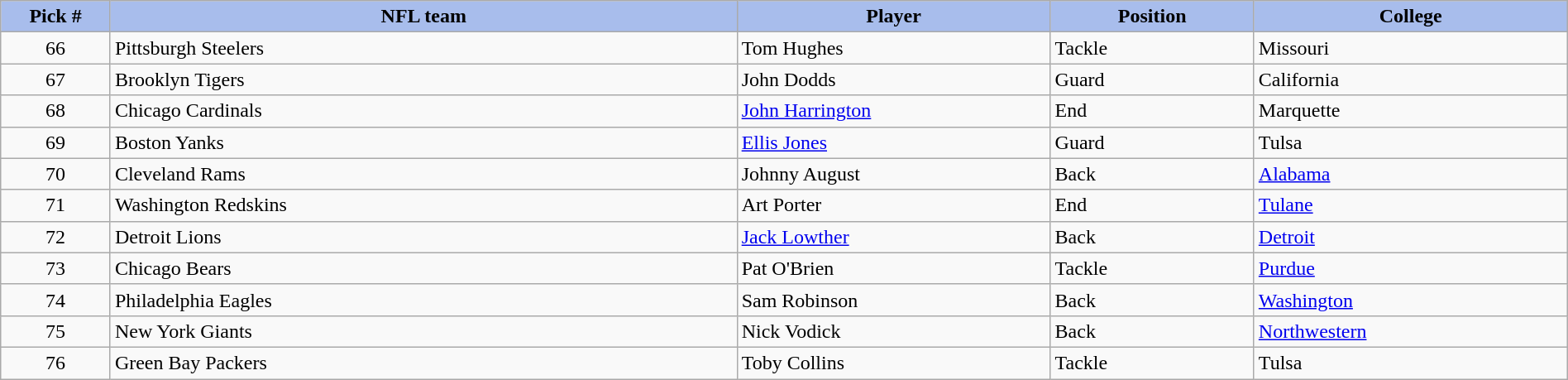<table class="wikitable sortable sortable" style="width: 100%">
<tr>
<th style="background:#A8BDEC;" width=7%>Pick #</th>
<th width=40% style="background:#A8BDEC;">NFL team</th>
<th width=20% style="background:#A8BDEC;">Player</th>
<th width=13% style="background:#A8BDEC;">Position</th>
<th style="background:#A8BDEC;">College</th>
</tr>
<tr>
<td align=center>66</td>
<td>Pittsburgh Steelers</td>
<td>Tom Hughes</td>
<td>Tackle</td>
<td>Missouri</td>
</tr>
<tr>
<td align=center>67</td>
<td>Brooklyn Tigers</td>
<td>John Dodds</td>
<td>Guard</td>
<td>California</td>
</tr>
<tr>
<td align=center>68</td>
<td>Chicago Cardinals</td>
<td><a href='#'>John Harrington</a></td>
<td>End</td>
<td>Marquette</td>
</tr>
<tr>
<td align=center>69</td>
<td>Boston Yanks</td>
<td><a href='#'>Ellis Jones</a></td>
<td>Guard</td>
<td>Tulsa</td>
</tr>
<tr>
<td align=center>70</td>
<td>Cleveland Rams</td>
<td>Johnny August</td>
<td>Back</td>
<td><a href='#'>Alabama</a></td>
</tr>
<tr>
<td align=center>71</td>
<td>Washington Redskins</td>
<td>Art Porter</td>
<td>End</td>
<td><a href='#'>Tulane</a></td>
</tr>
<tr>
<td align=center>72</td>
<td>Detroit Lions</td>
<td><a href='#'>Jack Lowther</a></td>
<td>Back</td>
<td><a href='#'>Detroit</a></td>
</tr>
<tr>
<td align=center>73</td>
<td>Chicago Bears</td>
<td>Pat O'Brien</td>
<td>Tackle</td>
<td><a href='#'>Purdue</a></td>
</tr>
<tr>
<td align=center>74</td>
<td>Philadelphia Eagles</td>
<td>Sam Robinson</td>
<td>Back</td>
<td><a href='#'>Washington</a></td>
</tr>
<tr>
<td align=center>75</td>
<td>New York Giants</td>
<td>Nick Vodick</td>
<td>Back</td>
<td><a href='#'>Northwestern</a></td>
</tr>
<tr>
<td align=center>76</td>
<td>Green Bay Packers</td>
<td>Toby Collins</td>
<td>Tackle</td>
<td>Tulsa</td>
</tr>
</table>
